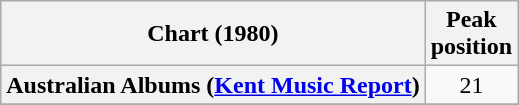<table class="wikitable sortable plainrowheaders">
<tr>
<th>Chart (1980)</th>
<th>Peak<br>position</th>
</tr>
<tr>
<th scope="row">Australian Albums (<a href='#'>Kent Music Report</a>)</th>
<td align="center">21</td>
</tr>
<tr>
</tr>
<tr>
</tr>
<tr>
</tr>
<tr>
</tr>
<tr>
</tr>
<tr>
</tr>
<tr>
</tr>
</table>
